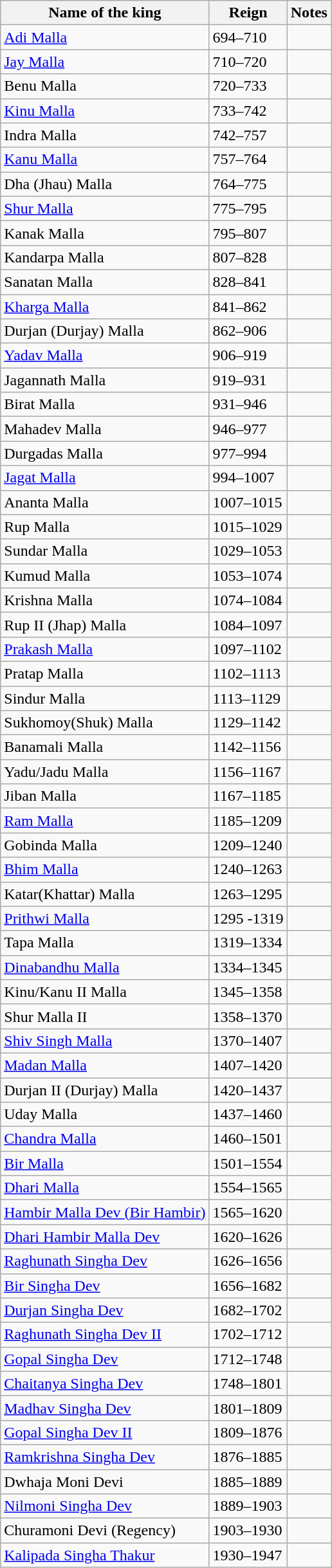<table class="wikitable">
<tr>
<th>Name of the king</th>
<th>Reign</th>
<th>Notes</th>
</tr>
<tr>
<td><a href='#'>Adi Malla</a></td>
<td>694–710</td>
<td></td>
</tr>
<tr>
<td><a href='#'>Jay Malla</a></td>
<td>710–720</td>
<td></td>
</tr>
<tr>
<td>Benu Malla</td>
<td>720–733</td>
<td></td>
</tr>
<tr>
<td><a href='#'>Kinu Malla</a></td>
<td>733–742</td>
<td></td>
</tr>
<tr>
<td>Indra Malla</td>
<td>742–757</td>
<td></td>
</tr>
<tr>
<td><a href='#'>Kanu Malla</a></td>
<td>757–764</td>
<td></td>
</tr>
<tr>
<td>Dha (Jhau) Malla</td>
<td>764–775</td>
<td></td>
</tr>
<tr>
<td><a href='#'>Shur Malla</a></td>
<td>775–795</td>
<td></td>
</tr>
<tr>
<td>Kanak Malla</td>
<td>795–807</td>
<td></td>
</tr>
<tr>
<td>Kandarpa Malla</td>
<td>807–828</td>
<td></td>
</tr>
<tr>
<td>Sanatan Malla</td>
<td>828–841</td>
<td></td>
</tr>
<tr>
<td><a href='#'>Kharga Malla</a></td>
<td>841–862</td>
<td></td>
</tr>
<tr>
<td>Durjan (Durjay) Malla</td>
<td>862–906</td>
<td></td>
</tr>
<tr>
<td><a href='#'>Yadav Malla</a></td>
<td>906–919</td>
<td></td>
</tr>
<tr>
<td>Jagannath Malla</td>
<td>919–931</td>
<td></td>
</tr>
<tr>
<td>Birat Malla</td>
<td>931–946</td>
<td></td>
</tr>
<tr>
<td>Mahadev Malla</td>
<td>946–977</td>
<td></td>
</tr>
<tr>
<td>Durgadas Malla</td>
<td>977–994</td>
<td></td>
</tr>
<tr>
<td><a href='#'>Jagat Malla</a></td>
<td>994–1007</td>
<td></td>
</tr>
<tr>
<td>Ananta Malla</td>
<td>1007–1015</td>
<td></td>
</tr>
<tr>
<td>Rup Malla</td>
<td>1015–1029</td>
<td></td>
</tr>
<tr>
<td>Sundar Malla</td>
<td>1029–1053</td>
<td></td>
</tr>
<tr>
<td>Kumud Malla</td>
<td>1053–1074</td>
<td></td>
</tr>
<tr>
<td>Krishna Malla</td>
<td>1074–1084</td>
<td></td>
</tr>
<tr>
<td>Rup II (Jhap) Malla</td>
<td>1084–1097</td>
<td></td>
</tr>
<tr>
<td><a href='#'>Prakash Malla</a></td>
<td>1097–1102</td>
<td></td>
</tr>
<tr>
<td>Pratap Malla</td>
<td>1102–1113</td>
<td></td>
</tr>
<tr>
<td>Sindur Malla</td>
<td>1113–1129</td>
<td></td>
</tr>
<tr>
<td>Sukhomoy(Shuk) Malla</td>
<td>1129–1142</td>
<td></td>
</tr>
<tr>
<td>Banamali Malla</td>
<td>1142–1156</td>
<td></td>
</tr>
<tr>
<td>Yadu/Jadu Malla</td>
<td>1156–1167</td>
<td></td>
</tr>
<tr>
<td>Jiban Malla</td>
<td>1167–1185</td>
<td></td>
</tr>
<tr>
<td><a href='#'>Ram Malla</a></td>
<td>1185–1209</td>
<td></td>
</tr>
<tr>
<td>Gobinda Malla</td>
<td>1209–1240</td>
<td></td>
</tr>
<tr>
<td><a href='#'>Bhim Malla</a></td>
<td>1240–1263</td>
<td></td>
</tr>
<tr>
<td>Katar(Khattar) Malla</td>
<td>1263–1295</td>
<td></td>
</tr>
<tr>
<td><a href='#'>Prithwi Malla</a></td>
<td>1295 -1319</td>
<td></td>
</tr>
<tr>
<td>Tapa Malla</td>
<td>1319–1334</td>
<td></td>
</tr>
<tr>
<td><a href='#'>Dinabandhu Malla</a></td>
<td>1334–1345</td>
<td></td>
</tr>
<tr>
<td>Kinu/Kanu II Malla</td>
<td>1345–1358</td>
<td></td>
</tr>
<tr>
<td>Shur Malla II</td>
<td>1358–1370</td>
<td></td>
</tr>
<tr>
<td><a href='#'>Shiv Singh Malla</a></td>
<td>1370–1407</td>
<td></td>
</tr>
<tr>
<td><a href='#'>Madan Malla</a></td>
<td>1407–1420</td>
<td></td>
</tr>
<tr>
<td>Durjan II (Durjay) Malla</td>
<td>1420–1437</td>
<td></td>
</tr>
<tr>
<td>Uday Malla</td>
<td>1437–1460</td>
<td></td>
</tr>
<tr>
<td><a href='#'>Chandra Malla</a></td>
<td>1460–1501</td>
<td></td>
</tr>
<tr>
<td><a href='#'>Bir Malla</a></td>
<td>1501–1554</td>
<td></td>
</tr>
<tr>
<td><a href='#'>Dhari Malla</a></td>
<td>1554–1565</td>
<td></td>
</tr>
<tr>
<td><a href='#'>Hambir Malla Dev (Bir Hambir)</a></td>
<td>1565–1620</td>
<td></td>
</tr>
<tr>
<td><a href='#'>Dhari Hambir Malla Dev</a></td>
<td>1620–1626</td>
<td></td>
</tr>
<tr>
<td><a href='#'>Raghunath Singha Dev</a></td>
<td>1626–1656</td>
<td></td>
</tr>
<tr>
<td><a href='#'>Bir Singha Dev</a></td>
<td>1656–1682</td>
<td></td>
</tr>
<tr>
<td><a href='#'>Durjan Singha Dev</a></td>
<td>1682–1702</td>
<td></td>
</tr>
<tr>
<td><a href='#'>Raghunath Singha Dev II</a></td>
<td>1702–1712</td>
<td></td>
</tr>
<tr>
<td><a href='#'>Gopal Singha Dev</a></td>
<td>1712–1748</td>
<td></td>
</tr>
<tr>
<td><a href='#'>Chaitanya Singha Dev</a></td>
<td>1748–1801</td>
<td></td>
</tr>
<tr>
<td><a href='#'>Madhav Singha Dev</a></td>
<td>1801–1809</td>
<td></td>
</tr>
<tr>
<td><a href='#'>Gopal Singha Dev II</a></td>
<td>1809–1876</td>
<td></td>
</tr>
<tr>
<td><a href='#'>Ramkrishna Singha Dev</a></td>
<td>1876–1885</td>
<td></td>
</tr>
<tr>
<td>Dwhaja Moni Devi</td>
<td>1885–1889</td>
<td></td>
</tr>
<tr>
<td><a href='#'>Nilmoni Singha Dev</a></td>
<td>1889–1903</td>
<td></td>
</tr>
<tr>
<td>Churamoni Devi (Regency)</td>
<td>1903–1930</td>
<td></td>
</tr>
<tr>
<td><a href='#'>Kalipada Singha Thakur</a></td>
<td>1930–1947</td>
<td></td>
</tr>
</table>
